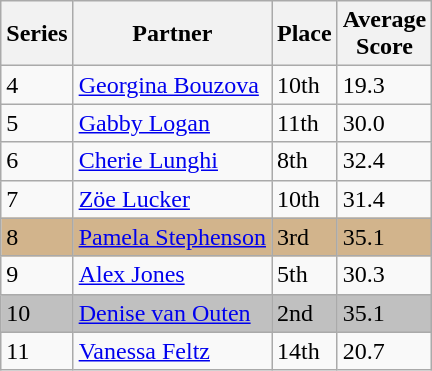<table class="wikitable" align="center">
<tr>
<th>Series</th>
<th>Partner</th>
<th>Place</th>
<th>Average<br>Score</th>
</tr>
<tr>
<td>4</td>
<td><a href='#'>Georgina Bouzova</a></td>
<td>10th</td>
<td>19.3</td>
</tr>
<tr>
<td>5</td>
<td><a href='#'>Gabby Logan</a></td>
<td>11th</td>
<td>30.0</td>
</tr>
<tr>
<td>6</td>
<td><a href='#'>Cherie Lunghi</a></td>
<td>8th</td>
<td>32.4</td>
</tr>
<tr>
<td>7</td>
<td><a href='#'>Zöe Lucker</a></td>
<td>10th</td>
<td>31.4</td>
</tr>
<tr style="background:tan;">
<td>8</td>
<td><a href='#'>Pamela Stephenson</a></td>
<td>3rd</td>
<td>35.1</td>
</tr>
<tr>
<td>9</td>
<td><a href='#'>Alex Jones</a></td>
<td>5th</td>
<td>30.3</td>
</tr>
<tr style="background:silver;">
<td>10</td>
<td><a href='#'>Denise van Outen</a></td>
<td>2nd</td>
<td>35.1</td>
</tr>
<tr>
<td>11</td>
<td><a href='#'>Vanessa Feltz</a></td>
<td>14th</td>
<td>20.7</td>
</tr>
</table>
